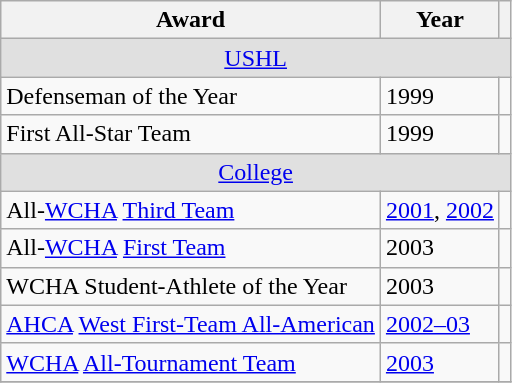<table class="wikitable">
<tr>
<th>Award</th>
<th>Year</th>
<th></th>
</tr>
<tr ALIGN="center" bgcolor="#e0e0e0">
<td colspan="3"><a href='#'>USHL</a></td>
</tr>
<tr>
<td>Defenseman of the Year</td>
<td>1999</td>
<td></td>
</tr>
<tr>
<td>First All-Star Team</td>
<td>1999</td>
<td></td>
</tr>
<tr ALIGN="center" bgcolor="#e0e0e0">
<td colspan="3"><a href='#'>College</a></td>
</tr>
<tr>
<td>All-<a href='#'>WCHA</a> <a href='#'>Third Team</a></td>
<td><a href='#'>2001</a>, <a href='#'>2002</a></td>
<td></td>
</tr>
<tr>
<td>All-<a href='#'>WCHA</a> <a href='#'>First Team</a></td>
<td>2003</td>
<td></td>
</tr>
<tr>
<td>WCHA Student-Athlete of the Year</td>
<td>2003</td>
<td></td>
</tr>
<tr>
<td><a href='#'>AHCA</a> <a href='#'>West First-Team All-American</a></td>
<td><a href='#'>2002–03</a></td>
<td></td>
</tr>
<tr>
<td><a href='#'>WCHA</a> <a href='#'>All-Tournament Team</a></td>
<td><a href='#'>2003</a></td>
<td></td>
</tr>
<tr>
</tr>
</table>
